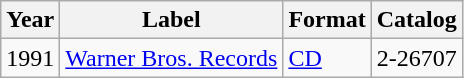<table class="wikitable">
<tr>
<th>Year</th>
<th>Label</th>
<th>Format</th>
<th>Catalog</th>
</tr>
<tr>
<td>1991</td>
<td><a href='#'>Warner Bros. Records</a></td>
<td><a href='#'>CD</a></td>
<td>2-26707</td>
</tr>
</table>
